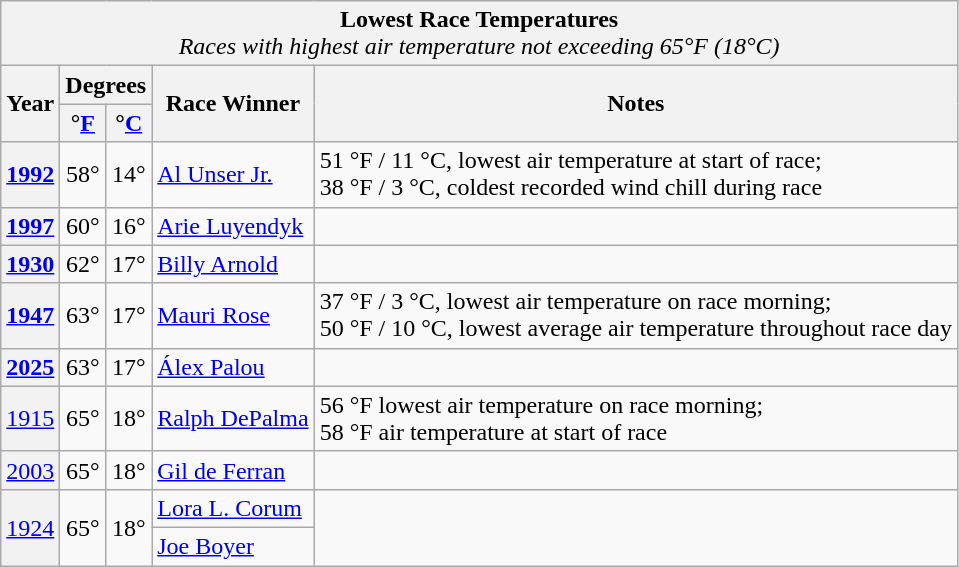<table class="wikitable">
<tr>
<td style="background:#F2F2F2;" align="center" colspan="6"><strong>Lowest Race Temperatures</strong><br><em>Races with highest air temperature not exceeding 65°F (18°C)</em></td>
</tr>
<tr>
<td style="background:#F2F2F2;" align="center" rowspan="2"><strong>Year</strong></td>
<td style="background:#F2F2F2;" align="center" colspan="2"><strong>Degrees</strong></td>
<td style="background:#F2F2F2;" align="center" rowspan="2"><strong>Race Winner</strong></td>
<td style="background:#F2F2F2;" align="center" rowspan="2"><strong>Notes</strong></td>
</tr>
<tr>
<td style="background:#F2F2F2;" align="center"><strong>°<a href='#'>F</a></strong></td>
<td style="background:#F2F2F2;" align="center"><strong>°<a href='#'>C</a></strong></td>
</tr>
<tr>
<td style="background:#F2F2F2;" align="center"><strong><a href='#'>1992</a></strong></td>
<td align="center">58°</td>
<td align="center">14°</td>
<td> <a href='#'>Al Unser Jr.</a></td>
<td>51 °F / 11 °C, lowest air temperature at start of race;<br>38 °F / 3 °C, coldest recorded wind chill during race</td>
</tr>
<tr>
<td style="background:#F2F2F2;" align="center"><strong><a href='#'>1997</a></strong></td>
<td align="center">60°</td>
<td align="center">16°</td>
<td> <a href='#'>Arie Luyendyk</a></td>
<td> </td>
</tr>
<tr>
<td style="background:#F2F2F2;" align="center"><strong><a href='#'>1930</a></strong></td>
<td align="center">62°</td>
<td align="center">17°</td>
<td> <a href='#'>Billy Arnold</a></td>
<td> </td>
</tr>
<tr>
<td style="background:#F2F2F2;" align="center"><strong><a href='#'>1947</a></strong></td>
<td align="center">63°</td>
<td align="center">17°</td>
<td> <a href='#'>Mauri Rose</a></td>
<td>37 °F / 3 °C, lowest air temperature on race morning;<br>50 °F / 10 °C, lowest average air temperature throughout race day</td>
</tr>
<tr>
<td style="background:#F2F2F2;" align="center"><strong><a href='#'>2025</a></td>
<td align="center">63°</td>
<td align="center">17°</td>
<td> <a href='#'>Álex Palou</a></td>
<td> </td>
</tr>
<tr>
<td style="background:#F2F2F2;" align="center"></strong><a href='#'>1915</a><strong></td>
<td align="center">65°</td>
<td align="center">18°</td>
<td> <a href='#'>Ralph DePalma</a></td>
<td>56 °F lowest air temperature on race morning;<br>58 °F air temperature at start of race</td>
</tr>
<tr>
<td style="background:#F2F2F2;" align="center"></strong><a href='#'>2003</a><strong></td>
<td align="center">65°</td>
<td align="center">18°</td>
<td> <a href='#'>Gil de Ferran</a></td>
<td> </td>
</tr>
<tr>
<td style="background:#F2F2F2;" align="center" rowspan="2"></strong><a href='#'>1924</a><strong></td>
<td align="center" rowspan="2">65°</td>
<td align="center" rowspan="2">18°</td>
<td> <a href='#'>Lora L. Corum</a></td>
<td rowspan="2"> </td>
</tr>
<tr>
<td> <a href='#'>Joe Boyer</a></td>
</tr>
</table>
